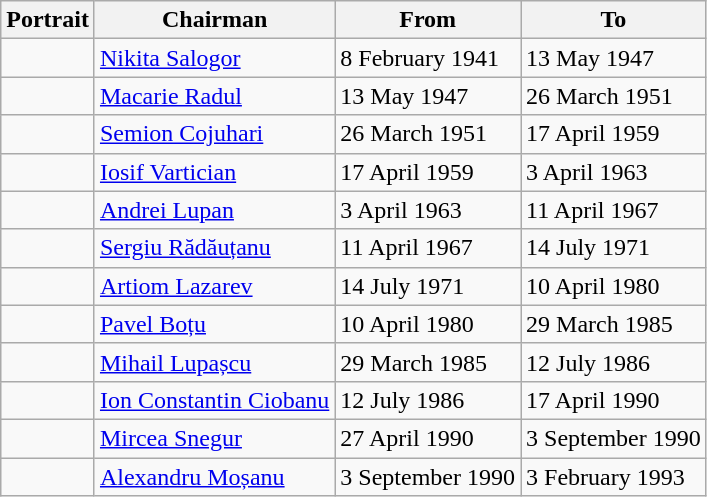<table class="wikitable">
<tr>
<th>Portrait</th>
<th>Chairman</th>
<th>From</th>
<th>To</th>
</tr>
<tr>
<td></td>
<td><a href='#'>Nikita Salogor</a></td>
<td>8 February 1941</td>
<td>13 May 1947</td>
</tr>
<tr>
<td></td>
<td><a href='#'>Macarie Radul</a></td>
<td>13 May 1947</td>
<td>26 March 1951</td>
</tr>
<tr>
<td></td>
<td><a href='#'>Semion Cojuhari</a></td>
<td>26 March 1951</td>
<td>17 April 1959</td>
</tr>
<tr>
<td></td>
<td><a href='#'>Iosif Vartician</a></td>
<td>17 April 1959</td>
<td>3 April 1963</td>
</tr>
<tr>
<td></td>
<td><a href='#'>Andrei Lupan</a></td>
<td>3 April 1963</td>
<td>11 April 1967</td>
</tr>
<tr>
<td></td>
<td><a href='#'>Sergiu Rădăuțanu</a></td>
<td>11 April 1967</td>
<td>14 July 1971</td>
</tr>
<tr>
<td></td>
<td><a href='#'>Artiom Lazarev</a></td>
<td>14 July 1971</td>
<td>10 April 1980</td>
</tr>
<tr>
<td></td>
<td><a href='#'>Pavel Boțu</a></td>
<td>10 April 1980</td>
<td>29 March 1985</td>
</tr>
<tr>
<td></td>
<td><a href='#'>Mihail Lupașcu</a></td>
<td>29 March 1985</td>
<td>12 July 1986</td>
</tr>
<tr>
<td></td>
<td><a href='#'>Ion Constantin Ciobanu</a></td>
<td>12 July 1986</td>
<td>17 April 1990</td>
</tr>
<tr>
<td></td>
<td><a href='#'>Mircea Snegur</a></td>
<td>27 April 1990</td>
<td>3 September 1990</td>
</tr>
<tr>
<td></td>
<td><a href='#'>Alexandru Moșanu</a></td>
<td>3 September 1990</td>
<td>3 February 1993</td>
</tr>
</table>
